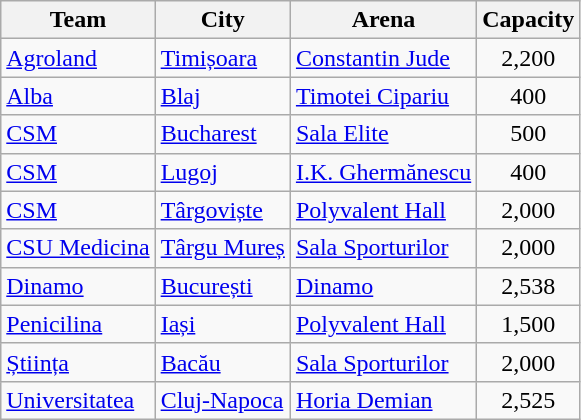<table class="wikitable sortable">
<tr>
<th>Team</th>
<th>City</th>
<th>Arena</th>
<th>Capacity</th>
</tr>
<tr>
<td><a href='#'>Agroland</a></td>
<td><a href='#'>Timișoara</a></td>
<td><a href='#'>Constantin Jude</a></td>
<td style="text-align:center;">2,200</td>
</tr>
<tr>
<td><a href='#'>Alba</a></td>
<td><a href='#'>Blaj</a></td>
<td><a href='#'>Timotei Cipariu</a></td>
<td style="text-align:center;">400</td>
</tr>
<tr>
<td><a href='#'>CSM</a></td>
<td><a href='#'>Bucharest</a></td>
<td><a href='#'>Sala Elite</a></td>
<td style="text-align:center;">500</td>
</tr>
<tr>
<td><a href='#'>CSM</a></td>
<td><a href='#'>Lugoj</a></td>
<td><a href='#'>I.K. Ghermănescu</a></td>
<td style="text-align:center;">400</td>
</tr>
<tr>
<td><a href='#'>CSM</a></td>
<td><a href='#'>Târgoviște</a></td>
<td><a href='#'>Polyvalent Hall</a></td>
<td style="text-align:center;">2,000</td>
</tr>
<tr>
<td><a href='#'>CSU Medicina</a></td>
<td><a href='#'>Târgu Mureș</a></td>
<td><a href='#'>Sala Sporturilor</a></td>
<td style="text-align:center;">2,000</td>
</tr>
<tr>
<td><a href='#'>Dinamo</a></td>
<td><a href='#'>București</a></td>
<td><a href='#'>Dinamo</a></td>
<td style="text-align:center;">2,538</td>
</tr>
<tr>
<td><a href='#'>Penicilina</a></td>
<td><a href='#'>Iași</a></td>
<td><a href='#'>Polyvalent Hall</a></td>
<td style="text-align:center;">1,500</td>
</tr>
<tr>
<td><a href='#'>Știința</a></td>
<td><a href='#'>Bacău</a></td>
<td><a href='#'>Sala Sporturilor</a></td>
<td style="text-align:center;">2,000</td>
</tr>
<tr>
<td><a href='#'>Universitatea</a></td>
<td><a href='#'>Cluj-Napoca</a></td>
<td><a href='#'>Horia Demian</a></td>
<td style="text-align:center;">2,525</td>
</tr>
</table>
